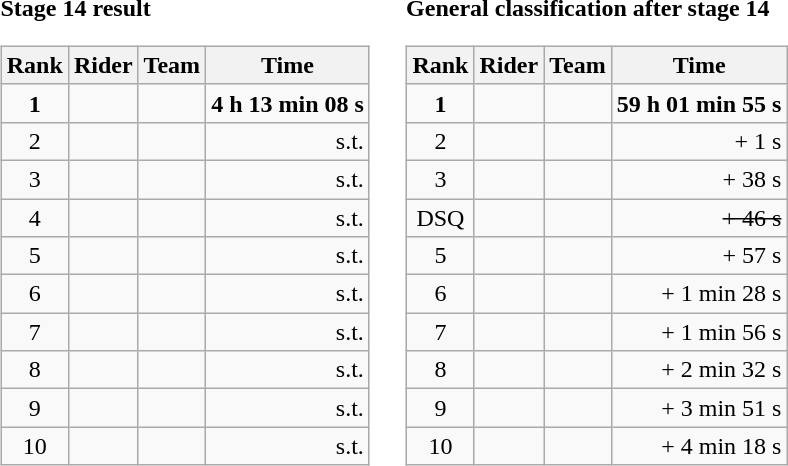<table>
<tr>
<td><strong>Stage 14 result</strong><br><table class="wikitable">
<tr>
<th>Rank</th>
<th>Rider</th>
<th>Team</th>
<th>Time</th>
</tr>
<tr>
<td style="text-align:center;"><strong>1</strong></td>
<td><strong></strong></td>
<td><strong></strong></td>
<td style="text-align:right;"><strong>4 h 13 min 08 s</strong></td>
</tr>
<tr>
<td style="text-align:center;">2</td>
<td></td>
<td></td>
<td style="text-align:right;">s.t.</td>
</tr>
<tr>
<td style="text-align:center;">3</td>
<td></td>
<td></td>
<td style="text-align:right;">s.t.</td>
</tr>
<tr>
<td style="text-align:center;">4</td>
<td></td>
<td></td>
<td style="text-align:right;">s.t.</td>
</tr>
<tr>
<td style="text-align:center;">5</td>
<td></td>
<td></td>
<td style="text-align:right;">s.t.</td>
</tr>
<tr>
<td style="text-align:center;">6</td>
<td></td>
<td></td>
<td style="text-align:right;">s.t.</td>
</tr>
<tr>
<td style="text-align:center;">7</td>
<td></td>
<td></td>
<td style="text-align:right;">s.t.</td>
</tr>
<tr>
<td style="text-align:center;">8</td>
<td></td>
<td></td>
<td style="text-align:right;">s.t.</td>
</tr>
<tr>
<td style="text-align:center;">9</td>
<td></td>
<td></td>
<td style="text-align:right;">s.t.</td>
</tr>
<tr>
<td style="text-align:center;">10</td>
<td></td>
<td></td>
<td style="text-align:right;">s.t.</td>
</tr>
</table>
</td>
<td></td>
<td><strong>General classification after stage 14</strong><br><table class="wikitable">
<tr>
<th>Rank</th>
<th>Rider</th>
<th>Team</th>
<th>Time</th>
</tr>
<tr>
<td style="text-align:center;"><strong>1</strong></td>
<td><strong></strong></td>
<td><strong></strong></td>
<td style="text-align:right;"><strong>59 h 01 min 55 s</strong></td>
</tr>
<tr>
<td style="text-align:center;">2</td>
<td></td>
<td></td>
<td style="text-align:right;">+ 1 s</td>
</tr>
<tr>
<td style="text-align:center;">3</td>
<td></td>
<td></td>
<td style="text-align:right;">+ 38 s</td>
</tr>
<tr>
<td style="text-align:center;">DSQ</td>
<td><s></s></td>
<td><s></s></td>
<td style="text-align:right;"><s>+ 46 s</s></td>
</tr>
<tr>
<td style="text-align:center;">5</td>
<td></td>
<td></td>
<td style="text-align:right;">+ 57 s</td>
</tr>
<tr>
<td style="text-align:center;">6</td>
<td></td>
<td></td>
<td style="text-align:right;">+ 1 min 28 s</td>
</tr>
<tr>
<td style="text-align:center;">7</td>
<td></td>
<td></td>
<td style="text-align:right;">+ 1 min 56 s</td>
</tr>
<tr>
<td style="text-align:center;">8</td>
<td></td>
<td></td>
<td style="text-align:right;">+ 2 min 32 s</td>
</tr>
<tr>
<td style="text-align:center;">9</td>
<td></td>
<td></td>
<td style="text-align:right;">+ 3 min 51 s</td>
</tr>
<tr>
<td style="text-align:center;">10</td>
<td> </td>
<td></td>
<td style="text-align:right;">+ 4 min 18 s</td>
</tr>
</table>
</td>
</tr>
</table>
